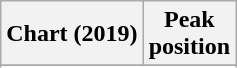<table class="wikitable sortable plainrowheaders" style="text-align:center">
<tr>
<th scope="col">Chart (2019)</th>
<th scope="col">Peak<br>position</th>
</tr>
<tr>
</tr>
<tr>
</tr>
</table>
